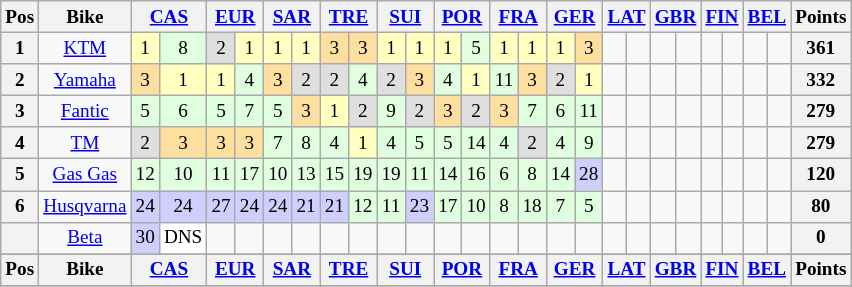<table class="wikitable" style="font-size: 80%; text-align:center">
<tr valign="top">
<th valign="middle">Pos</th>
<th valign="middle">Bike</th>
<th colspan=2><a href='#'>CAS</a><br></th>
<th colspan=2><a href='#'>EUR</a><br></th>
<th colspan=2><a href='#'>SAR</a><br></th>
<th colspan=2><a href='#'>TRE</a><br></th>
<th colspan=2><a href='#'>SUI</a><br></th>
<th colspan=2><a href='#'>POR</a><br></th>
<th colspan=2><a href='#'>FRA</a><br></th>
<th colspan=2><a href='#'>GER</a><br></th>
<th colspan=2><a href='#'>LAT</a><br></th>
<th colspan=2><a href='#'>GBR</a><br></th>
<th colspan=2><a href='#'>FIN</a><br></th>
<th colspan=2><a href='#'>BEL</a><br></th>
<th valign="middle">Points</th>
</tr>
<tr>
<th>1</th>
<td><a href='#'>KTM</a></td>
<td style="background:#ffffbf;">1</td>
<td style="background:#dfffdf;">8</td>
<td style="background:#dfdfdf;">2</td>
<td style="background:#ffffbf;">1</td>
<td style="background:#ffffbf;">1</td>
<td style="background:#ffffbf;">1</td>
<td style="background:#ffdf9f;">3</td>
<td style="background:#ffdf9f;">3</td>
<td style="background:#ffffbf;">1</td>
<td style="background:#ffffbf;">1</td>
<td style="background:#ffffbf;">1</td>
<td style="background:#dfffdf;">5</td>
<td style="background:#ffffbf;">1</td>
<td style="background:#ffffbf;">1</td>
<td style="background:#ffffbf;">1</td>
<td style="background:#ffdf9f;">3</td>
<td></td>
<td></td>
<td></td>
<td></td>
<td></td>
<td></td>
<td></td>
<td></td>
<th>361</th>
</tr>
<tr>
<th>2</th>
<td><a href='#'>Yamaha</a></td>
<td style="background:#ffdf9f;">3</td>
<td style="background:#ffffbf;">1</td>
<td style="background:#ffffbf;">1</td>
<td style="background:#dfffdf;">4</td>
<td style="background:#ffdf9f;">3</td>
<td style="background:#dfdfdf;">2</td>
<td style="background:#dfdfdf;">2</td>
<td style="background:#dfffdf;">4</td>
<td style="background:#dfdfdf;">2</td>
<td style="background:#ffdf9f;">3</td>
<td style="background:#dfffdf;">4</td>
<td style="background:#ffffbf;">1</td>
<td style="background:#dfffdf;">11</td>
<td style="background:#ffdf9f;">3</td>
<td style="background:#dfdfdf;">2</td>
<td style="background:#ffffbf;">1</td>
<td></td>
<td></td>
<td></td>
<td></td>
<td></td>
<td></td>
<td></td>
<td></td>
<th>332</th>
</tr>
<tr>
<th>3</th>
<td><a href='#'>Fantic</a></td>
<td style="background:#dfffdf;">5</td>
<td style="background:#dfffdf;">6</td>
<td style="background:#dfffdf;">5</td>
<td style="background:#dfffdf;">7</td>
<td style="background:#dfffdf;">5</td>
<td style="background:#ffdf9f;">3</td>
<td style="background:#ffffbf;">1</td>
<td style="background:#dfdfdf;">2</td>
<td style="background:#dfffdf;">9</td>
<td style="background:#dfdfdf;">2</td>
<td style="background:#ffdf9f;">3</td>
<td style="background:#dfdfdf;">2</td>
<td style="background:#ffdf9f;">3</td>
<td style="background:#dfffdf;">7</td>
<td style="background:#dfffdf;">6</td>
<td style="background:#dfffdf;">11</td>
<td></td>
<td></td>
<td></td>
<td></td>
<td></td>
<td></td>
<td></td>
<td></td>
<th>279</th>
</tr>
<tr>
<th>4</th>
<td><a href='#'>TM</a></td>
<td style="background:#dfdfdf;">2</td>
<td style="background:#ffdf9f;">3</td>
<td style="background:#ffdf9f;">3</td>
<td style="background:#ffdf9f;">3</td>
<td style="background:#dfffdf;">7</td>
<td style="background:#dfffdf;">8</td>
<td style="background:#dfffdf;">4</td>
<td style="background:#ffffbf;">1</td>
<td style="background:#dfffdf;">4</td>
<td style="background:#dfffdf;">5</td>
<td style="background:#dfffdf;">5</td>
<td style="background:#dfffdf;">14</td>
<td style="background:#dfffdf;">4</td>
<td style="background:#dfdfdf;">2</td>
<td style="background:#dfffdf;">4</td>
<td style="background:#dfffdf;">9</td>
<td></td>
<td></td>
<td></td>
<td></td>
<td></td>
<td></td>
<td></td>
<td></td>
<th>279</th>
</tr>
<tr>
<th>5</th>
<td><a href='#'>Gas Gas</a></td>
<td style="background:#dfffdf;">12</td>
<td style="background:#dfffdf;">10</td>
<td style="background:#dfffdf;">11</td>
<td style="background:#dfffdf;">17</td>
<td style="background:#dfffdf;">10</td>
<td style="background:#dfffdf;">13</td>
<td style="background:#dfffdf;">15</td>
<td style="background:#dfffdf;">19</td>
<td style="background:#dfffdf;">19</td>
<td style="background:#dfffdf;">11</td>
<td style="background:#dfffdf;">14</td>
<td style="background:#dfffdf;">16</td>
<td style="background:#dfffdf;">6</td>
<td style="background:#dfffdf;">8</td>
<td style="background:#dfffdf;">14</td>
<td style="background:#cfcfff;">28</td>
<td></td>
<td></td>
<td></td>
<td></td>
<td></td>
<td></td>
<td></td>
<td></td>
<th>120</th>
</tr>
<tr>
<th>6</th>
<td><a href='#'>Husqvarna</a></td>
<td style="background:#cfcfff;">24</td>
<td style="background:#cfcfff;">24</td>
<td style="background:#cfcfff;">27</td>
<td style="background:#cfcfff;">24</td>
<td style="background:#cfcfff;">24</td>
<td style="background:#cfcfff;">21</td>
<td style="background:#cfcfff;">21</td>
<td style="background:#dfffdf;">12</td>
<td style="background:#dfffdf;">11</td>
<td style="background:#cfcfff;">23</td>
<td style="background:#dfffdf;">17</td>
<td style="background:#dfffdf;">10</td>
<td style="background:#dfffdf;">8</td>
<td style="background:#dfffdf;">18</td>
<td style="background:#dfffdf;">7</td>
<td style="background:#dfffdf;">5</td>
<td></td>
<td></td>
<td></td>
<td></td>
<td></td>
<td></td>
<td></td>
<td></td>
<th>80</th>
</tr>
<tr>
<th></th>
<td><a href='#'>Beta</a></td>
<td style="background:#cfcfff;">30</td>
<td style="background:#ffffff;">DNS</td>
<td></td>
<td></td>
<td></td>
<td></td>
<td></td>
<td></td>
<td></td>
<td></td>
<td></td>
<td></td>
<td></td>
<td></td>
<td></td>
<td></td>
<td></td>
<td></td>
<td></td>
<td></td>
<td></td>
<td></td>
<td></td>
<td></td>
<th>0</th>
</tr>
<tr>
</tr>
<tr valign="top">
<th valign="middle">Pos</th>
<th valign="middle">Bike</th>
<th colspan=2><a href='#'>CAS</a><br></th>
<th colspan=2><a href='#'>EUR</a><br></th>
<th colspan=2><a href='#'>SAR</a><br></th>
<th colspan=2><a href='#'>TRE</a><br></th>
<th colspan=2><a href='#'>SUI</a><br></th>
<th colspan=2><a href='#'>POR</a><br></th>
<th colspan=2><a href='#'>FRA</a><br></th>
<th colspan=2><a href='#'>GER</a><br></th>
<th colspan=2><a href='#'>LAT</a><br></th>
<th colspan=2><a href='#'>GBR</a><br></th>
<th colspan=2><a href='#'>FIN</a><br></th>
<th colspan=2><a href='#'>BEL</a><br></th>
<th valign="middle">Points</th>
</tr>
<tr>
</tr>
</table>
